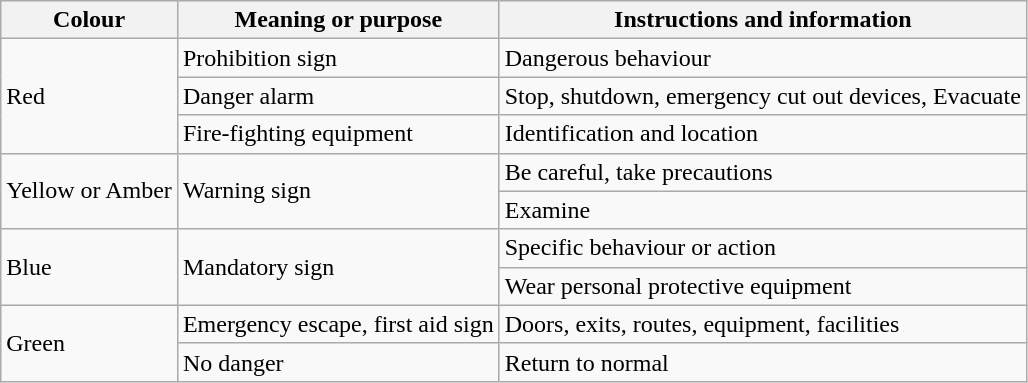<table class="wikitable">
<tr>
<th>Colour</th>
<th>Meaning or purpose</th>
<th>Instructions and information</th>
</tr>
<tr>
<td rowspan="3">Red</td>
<td>Prohibition sign</td>
<td>Dangerous behaviour</td>
</tr>
<tr>
<td>Danger alarm</td>
<td>Stop, shutdown, emergency cut out devices, Evacuate</td>
</tr>
<tr>
<td>Fire-fighting equipment</td>
<td>Identification and location</td>
</tr>
<tr>
<td rowspan="2">Yellow or Amber</td>
<td rowspan="2">Warning sign</td>
<td>Be careful, take precautions</td>
</tr>
<tr>
<td>Examine</td>
</tr>
<tr>
<td rowspan="2">Blue</td>
<td rowspan="2">Mandatory sign</td>
<td>Specific behaviour or action</td>
</tr>
<tr>
<td>Wear personal protective equipment</td>
</tr>
<tr>
<td rowspan="2">Green</td>
<td>Emergency escape, first aid sign</td>
<td>Doors, exits, routes, equipment, facilities</td>
</tr>
<tr>
<td>No danger</td>
<td>Return to normal</td>
</tr>
</table>
